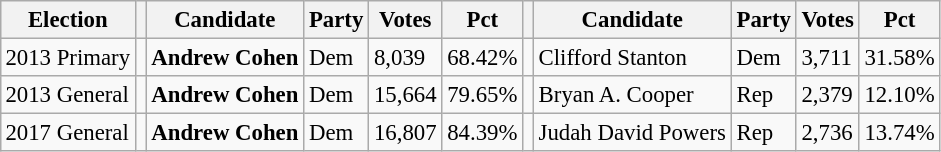<table class="wikitable" style="margin:0.5em ; font-size:95%">
<tr>
<th>Election</th>
<th></th>
<th>Candidate</th>
<th>Party</th>
<th>Votes</th>
<th>Pct</th>
<th></th>
<th>Candidate</th>
<th>Party</th>
<th>Votes</th>
<th>Pct</th>
</tr>
<tr>
<td>2013 Primary</td>
<td></td>
<td><strong>Andrew Cohen</strong></td>
<td>Dem</td>
<td>8,039</td>
<td>68.42%</td>
<td></td>
<td>Clifford Stanton</td>
<td>Dem</td>
<td>3,711</td>
<td>31.58%</td>
</tr>
<tr>
<td>2013 General</td>
<td></td>
<td><strong>Andrew Cohen</strong></td>
<td>Dem</td>
<td>15,664</td>
<td>79.65%</td>
<td></td>
<td>Bryan A. Cooper</td>
<td>Rep</td>
<td>2,379</td>
<td>12.10%</td>
</tr>
<tr>
<td>2017 General</td>
<td></td>
<td><strong>Andrew Cohen</strong></td>
<td>Dem</td>
<td>16,807</td>
<td>84.39%</td>
<td></td>
<td>Judah David Powers</td>
<td>Rep</td>
<td>2,736</td>
<td>13.74%</td>
</tr>
</table>
